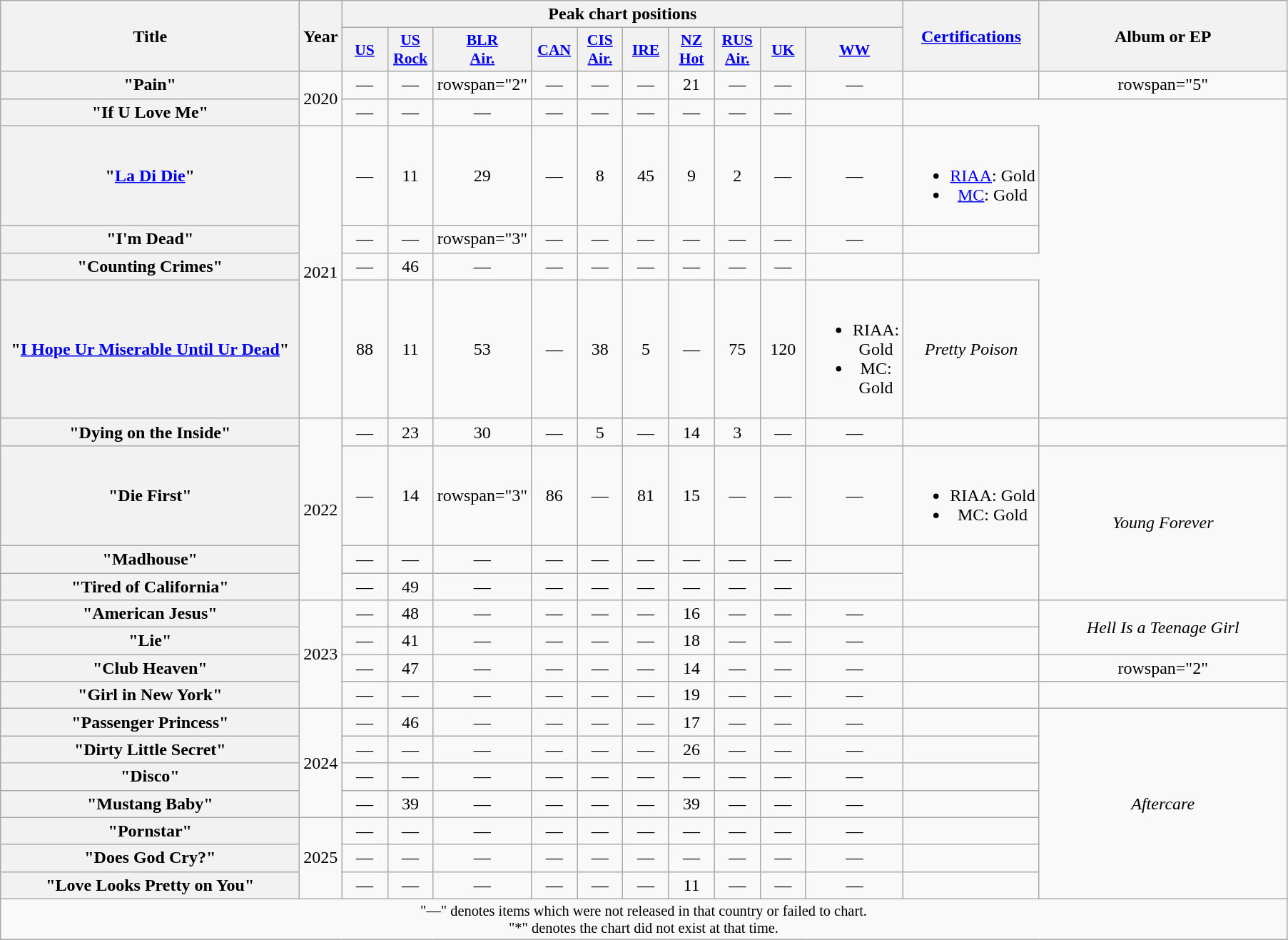<table class="wikitable plainrowheaders" style="text-align:center;">
<tr>
<th scope="col" rowspan="2" style="width:17em;">Title</th>
<th scope="col" rowspan="2" style="width:1em;">Year</th>
<th scope="col" colspan="10">Peak chart positions</th>
<th scope="col" rowspan="2"><a href='#'>Certifications</a></th>
<th scope="col" rowspan="2" style="width:14em;">Album or EP</th>
</tr>
<tr>
<th scope="col" style="width:2.5em;font-size:90%;"><a href='#'>US</a><br></th>
<th scope="col" style="width:2.5em;font-size:90%;"><a href='#'>US<br>Rock</a><br></th>
<th scope="col" style="width:2.5em;font-size:90%;"><a href='#'>BLR<br>Air.</a><br></th>
<th scope="col" style="width:2.5em;font-size:90%;"><a href='#'>CAN</a><br></th>
<th scope="col" style="width:2.5em;font-size:90%;"><a href='#'>CIS<br>Air.</a><br></th>
<th scope="col" style="width:2.5em;font-size:90%;"><a href='#'>IRE</a><br></th>
<th scope="col" style="width:2.5em;font-size:90%;"><a href='#'>NZ<br>Hot</a><br></th>
<th scope="col" style="width:2.5em;font-size:90%;"><a href='#'>RUS<br>Air.</a><br></th>
<th scope="col" style="width:2.5em;font-size:90%;"><a href='#'>UK</a><br></th>
<th scope="col" style="width:2.5em;font-size:90%;"><a href='#'>WW</a><br></th>
</tr>
<tr>
<th scope="row">"Pain"</th>
<td rowspan="2">2020</td>
<td>—</td>
<td>—</td>
<td>rowspan="2" </td>
<td>—</td>
<td>—</td>
<td>—</td>
<td>21</td>
<td>—</td>
<td>—</td>
<td>—</td>
<td></td>
<td>rowspan="5" </td>
</tr>
<tr>
<th scope="row">"If U Love Me"</th>
<td>—</td>
<td>—</td>
<td>—</td>
<td>—</td>
<td>—</td>
<td>—</td>
<td>—</td>
<td>—</td>
<td>—</td>
<td></td>
</tr>
<tr>
<th scope="row">"<a href='#'>La Di Die</a>"<br></th>
<td rowspan="4">2021</td>
<td>—</td>
<td>11</td>
<td>29</td>
<td>—</td>
<td>8</td>
<td>45</td>
<td>9</td>
<td>2</td>
<td>—</td>
<td>—</td>
<td><br><ul><li><a href='#'>RIAA</a>: Gold</li><li><a href='#'>MC</a>: Gold</li></ul></td>
</tr>
<tr>
<th scope="row">"I'm Dead"<br></th>
<td>—</td>
<td>—</td>
<td>rowspan="3" </td>
<td>—</td>
<td>—</td>
<td>—</td>
<td>—</td>
<td>—</td>
<td>—</td>
<td>—</td>
<td></td>
</tr>
<tr>
<th scope="row">"Counting Crimes"</th>
<td>—</td>
<td>46</td>
<td>—</td>
<td>—</td>
<td>—</td>
<td>—</td>
<td>—</td>
<td>—</td>
<td>—</td>
<td></td>
</tr>
<tr>
<th scope="row">"<a href='#'>I Hope Ur Miserable Until Ur Dead</a>"</th>
<td>88</td>
<td>11</td>
<td>53</td>
<td>—</td>
<td>38</td>
<td>5</td>
<td>—</td>
<td>75</td>
<td>120</td>
<td><br><ul><li>RIAA: Gold</li><li>MC: Gold</li></ul></td>
<td><em>Pretty Poison</em></td>
</tr>
<tr>
<th scope="row">"Dying on the Inside"</th>
<td rowspan="4">2022</td>
<td>—</td>
<td>23</td>
<td>30</td>
<td>—</td>
<td>5</td>
<td>—</td>
<td>14</td>
<td>3</td>
<td>—</td>
<td>—</td>
<td></td>
<td></td>
</tr>
<tr>
<th scope="row">"Die First"</th>
<td>—</td>
<td>14</td>
<td>rowspan="3" </td>
<td>86</td>
<td>—</td>
<td>81</td>
<td>15</td>
<td>—</td>
<td>—</td>
<td>—</td>
<td><br><ul><li>RIAA: Gold</li><li>MC: Gold</li></ul></td>
<td rowspan="3"><em>Young Forever</em></td>
</tr>
<tr>
<th scope="row">"Madhouse"</th>
<td>—</td>
<td>—</td>
<td>—</td>
<td>—</td>
<td>—</td>
<td>—</td>
<td>—</td>
<td>—</td>
<td>—</td>
<td></td>
</tr>
<tr>
<th scope="row">"Tired of California"</th>
<td>—</td>
<td>49</td>
<td>—</td>
<td>—</td>
<td>—</td>
<td>—</td>
<td>—</td>
<td>—</td>
<td>—</td>
<td></td>
</tr>
<tr>
<th scope="row">"American Jesus"</th>
<td rowspan="4">2023</td>
<td>—</td>
<td>48</td>
<td>—</td>
<td>—</td>
<td>—</td>
<td>—</td>
<td>16</td>
<td>—</td>
<td>—</td>
<td>—</td>
<td></td>
<td rowspan="2"><em>Hell Is a Teenage Girl</em></td>
</tr>
<tr>
<th scope="row">"Lie"</th>
<td>—</td>
<td>41</td>
<td>—</td>
<td>—</td>
<td>—</td>
<td>—</td>
<td>18</td>
<td>—</td>
<td>—</td>
<td>—</td>
<td></td>
</tr>
<tr>
<th scope="row">"Club Heaven"</th>
<td>—</td>
<td>47</td>
<td>—</td>
<td>—</td>
<td>—</td>
<td>—</td>
<td>14</td>
<td>—</td>
<td>—</td>
<td>—</td>
<td></td>
<td>rowspan="2" </td>
</tr>
<tr>
<th scope="row">"Girl in New York"</th>
<td>—</td>
<td>—</td>
<td>—</td>
<td>—</td>
<td>—</td>
<td>—</td>
<td>19</td>
<td>—</td>
<td>—</td>
<td>—</td>
<td></td>
</tr>
<tr>
<th scope="row">"Passenger Princess"</th>
<td rowspan="4">2024</td>
<td>—</td>
<td>46</td>
<td>—</td>
<td>—</td>
<td>—</td>
<td>—</td>
<td>17</td>
<td>—</td>
<td>—</td>
<td>—</td>
<td></td>
<td rowspan="7"><em>Aftercare</em></td>
</tr>
<tr>
<th scope="row">"Dirty Little Secret"</th>
<td>—</td>
<td>—</td>
<td>—</td>
<td>—</td>
<td>—</td>
<td>—</td>
<td>26</td>
<td>—</td>
<td>—</td>
<td>—</td>
<td></td>
</tr>
<tr>
<th scope="row">"Disco"<br></th>
<td>—</td>
<td>—</td>
<td>—</td>
<td>—</td>
<td>—</td>
<td>—</td>
<td>—</td>
<td>—</td>
<td>—</td>
<td>—</td>
<td></td>
</tr>
<tr>
<th scope="row">"Mustang Baby"<br></th>
<td>—</td>
<td>39</td>
<td>—</td>
<td>—</td>
<td>—</td>
<td>—</td>
<td>39</td>
<td>—</td>
<td>—</td>
<td>—</td>
<td></td>
</tr>
<tr>
<th scope="row">"Pornstar"</th>
<td rowspan="3">2025</td>
<td>—</td>
<td>—</td>
<td>—</td>
<td>—</td>
<td>—</td>
<td>—</td>
<td>—</td>
<td>—</td>
<td>—</td>
<td>—</td>
<td></td>
</tr>
<tr>
<th scope="row">"Does God Cry?"</th>
<td>—</td>
<td>—</td>
<td>—</td>
<td>—</td>
<td>—</td>
<td>—</td>
<td>—</td>
<td>—</td>
<td>—</td>
<td>—</td>
<td></td>
</tr>
<tr>
<th scope="row">"Love Looks Pretty on You"</th>
<td>—</td>
<td>—</td>
<td>—</td>
<td>—</td>
<td>—</td>
<td>—</td>
<td>11</td>
<td>—</td>
<td>—</td>
<td>—</td>
<td></td>
</tr>
<tr>
<td colspan="14" style="font-size:85%;">"—" denotes items which were not released in that country or failed to chart.<br>"*" denotes the chart did not exist at that time.</td>
</tr>
</table>
